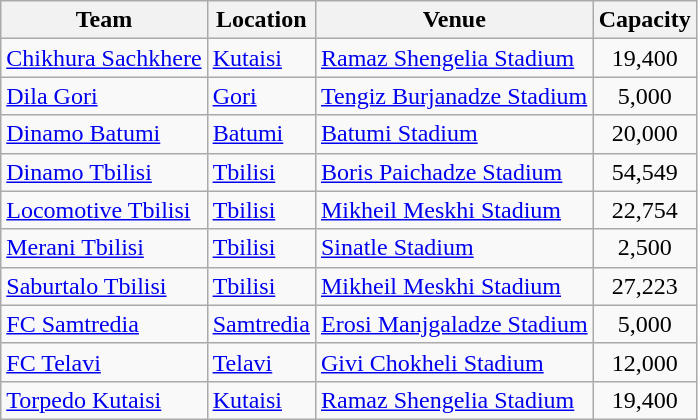<table class="wikitable sortable" border="1">
<tr>
<th>Team</th>
<th>Location</th>
<th>Venue</th>
<th>Capacity</th>
</tr>
<tr>
<td><a href='#'>Chikhura Sachkhere</a></td>
<td><a href='#'>Kutaisi</a></td>
<td><a href='#'>Ramaz Shengelia Stadium</a></td>
<td align="center">19,400</td>
</tr>
<tr>
<td><a href='#'>Dila Gori</a></td>
<td><a href='#'>Gori</a></td>
<td><a href='#'>Tengiz Burjanadze Stadium</a></td>
<td align="center">5,000</td>
</tr>
<tr>
<td><a href='#'>Dinamo Batumi</a></td>
<td><a href='#'>Batumi</a></td>
<td><a href='#'>Batumi Stadium</a></td>
<td align="center">20,000</td>
</tr>
<tr>
<td><a href='#'>Dinamo Tbilisi</a></td>
<td><a href='#'>Tbilisi</a></td>
<td><a href='#'>Boris Paichadze Stadium</a></td>
<td align="center">54,549</td>
</tr>
<tr>
<td><a href='#'>Locomotive Tbilisi</a></td>
<td><a href='#'>Tbilisi</a></td>
<td><a href='#'>Mikheil Meskhi Stadium</a></td>
<td align="center">22,754</td>
</tr>
<tr>
<td><a href='#'>Merani Tbilisi</a></td>
<td><a href='#'>Tbilisi</a></td>
<td><a href='#'>Sinatle Stadium</a></td>
<td align="center">2,500</td>
</tr>
<tr>
<td><a href='#'>Saburtalo Tbilisi</a></td>
<td><a href='#'>Tbilisi</a></td>
<td><a href='#'>Mikheil Meskhi Stadium</a></td>
<td align="center">27,223</td>
</tr>
<tr>
<td><a href='#'>FC Samtredia</a></td>
<td><a href='#'>Samtredia</a></td>
<td><a href='#'>Erosi Manjgaladze Stadium</a></td>
<td align="center">5,000</td>
</tr>
<tr>
<td><a href='#'>FC Telavi</a></td>
<td><a href='#'>Telavi</a></td>
<td><a href='#'>Givi Chokheli Stadium</a></td>
<td align="center">12,000</td>
</tr>
<tr>
<td><a href='#'>Torpedo Kutaisi</a></td>
<td><a href='#'>Kutaisi</a></td>
<td><a href='#'>Ramaz Shengelia Stadium</a></td>
<td align="center">19,400</td>
</tr>
</table>
